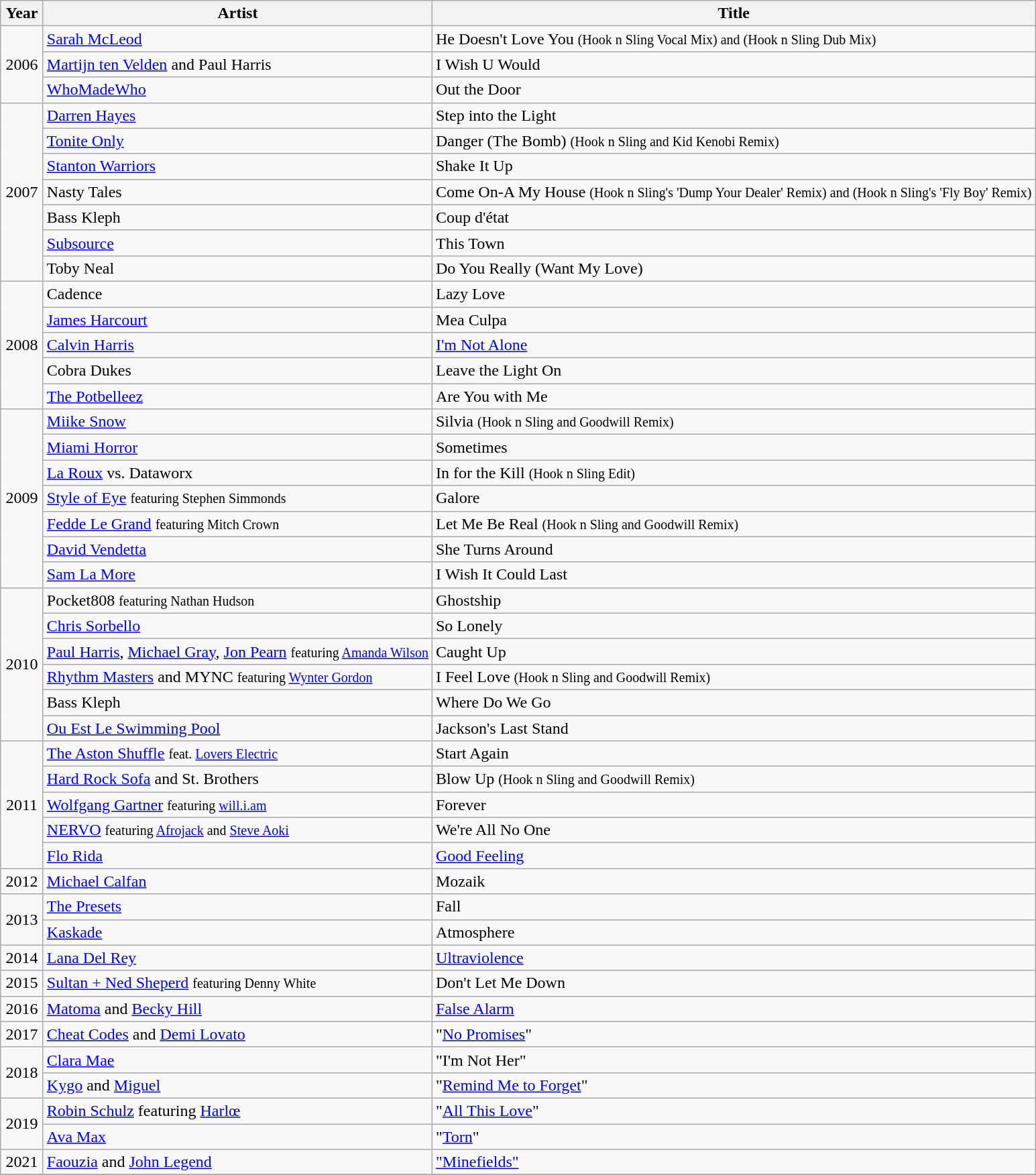<table class="wikitable sortable">
<tr>
<th style="text-align:center; width:35px;">Year</th>
<th>Artist</th>
<th>Title</th>
</tr>
<tr>
<td style="text-align:center;" rowspan="3">2006</td>
<td><a href='#'>Sarah McLeod</a></td>
<td>He Doesn't Love You <small>(Hook n Sling Vocal Mix) and (Hook n Sling Dub Mix)</small></td>
</tr>
<tr>
<td><a href='#'>Martijn ten Velden</a> and Paul Harris</td>
<td>I Wish U Would</td>
</tr>
<tr>
<td><a href='#'>WhoMadeWho</a></td>
<td>Out the Door</td>
</tr>
<tr>
<td style="text-align:center;" rowspan="7">2007</td>
<td><a href='#'>Darren Hayes</a></td>
<td>Step into the Light</td>
</tr>
<tr>
<td><a href='#'>Tonite Only</a></td>
<td>Danger (The Bomb) <small>(Hook n Sling and Kid Kenobi Remix)</small></td>
</tr>
<tr>
<td><a href='#'>Stanton Warriors</a></td>
<td>Shake It Up</td>
</tr>
<tr>
<td>Nasty Tales</td>
<td>Come On-A My House <small>(Hook n Sling's 'Dump Your Dealer' Remix) and (Hook n Sling's 'Fly Boy' Remix)</small></td>
</tr>
<tr>
<td>Bass Kleph</td>
<td>Coup d'état</td>
</tr>
<tr>
<td><a href='#'>Subsource</a></td>
<td>This Town</td>
</tr>
<tr>
<td>Toby Neal</td>
<td>Do You Really (Want My Love)</td>
</tr>
<tr>
<td style="text-align:center;" rowspan="5">2008</td>
<td>Cadence</td>
<td>Lazy Love</td>
</tr>
<tr>
<td><a href='#'>James Harcourt</a></td>
<td>Mea Culpa</td>
</tr>
<tr>
<td><a href='#'>Calvin Harris</a></td>
<td><a href='#'>I'm Not Alone</a></td>
</tr>
<tr>
<td>Cobra Dukes</td>
<td>Leave the Light On</td>
</tr>
<tr>
<td><a href='#'>The Potbelleez</a></td>
<td>Are You with Me</td>
</tr>
<tr>
<td style="text-align:center;" rowspan="7">2009</td>
<td><a href='#'>Miike Snow</a></td>
<td>Silvia <small>(Hook n Sling and Goodwill Remix)</small></td>
</tr>
<tr>
<td><a href='#'>Miami Horror</a></td>
<td>Sometimes</td>
</tr>
<tr>
<td><a href='#'>La Roux</a> vs. Dataworx</td>
<td>In for the Kill <small>(Hook n Sling Edit)</small></td>
</tr>
<tr>
<td><a href='#'>Style of Eye</a> <small>featuring Stephen Simmonds</small></td>
<td>Galore</td>
</tr>
<tr>
<td><a href='#'>Fedde Le Grand</a> <small>featuring Mitch Crown</small></td>
<td>Let Me Be Real <small>(Hook n Sling and Goodwill Remix)</small></td>
</tr>
<tr>
<td><a href='#'>David Vendetta</a></td>
<td>She Turns Around</td>
</tr>
<tr>
<td><a href='#'>Sam La More</a></td>
<td>I Wish It Could Last</td>
</tr>
<tr>
<td style="text-align:center;" rowspan="6">2010</td>
<td>Pocket808 <small>featuring Nathan Hudson</small></td>
<td>Ghostship</td>
</tr>
<tr>
<td><a href='#'>Chris Sorbello</a></td>
<td>So Lonely</td>
</tr>
<tr>
<td><a href='#'>Paul Harris</a>, <a href='#'>Michael Gray</a>, <a href='#'>Jon Pearn</a> <small>featuring <a href='#'>Amanda Wilson</a></small></td>
<td>Caught Up</td>
</tr>
<tr>
<td><a href='#'>Rhythm Masters</a> and MYNC <small>featuring <a href='#'>Wynter Gordon</a></small></td>
<td>I Feel Love <small> (Hook n Sling and Goodwill Remix)</small></td>
</tr>
<tr>
<td>Bass Kleph</td>
<td>Where Do We Go</td>
</tr>
<tr>
<td><a href='#'>Ou Est Le Swimming Pool</a></td>
<td>Jackson's Last Stand</td>
</tr>
<tr>
<td style="text-align:center;" rowspan="5">2011</td>
<td><a href='#'>The Aston Shuffle</a> <small>feat. <a href='#'>Lovers Electric</a></small></td>
<td>Start Again</td>
</tr>
<tr>
<td><a href='#'>Hard Rock Sofa</a> and St. Brothers</td>
<td>Blow Up <small>(Hook n Sling and Goodwill Remix)</small></td>
</tr>
<tr>
<td><a href='#'>Wolfgang Gartner</a> <small>featuring <a href='#'>will.i.am</a></small></td>
<td>Forever</td>
</tr>
<tr>
<td><a href='#'>NERVO</a> <small>featuring <a href='#'>Afrojack</a> and <a href='#'>Steve Aoki</a></small></td>
<td>We're All No One</td>
</tr>
<tr>
<td><a href='#'>Flo Rida</a></td>
<td><a href='#'>Good Feeling</a></td>
</tr>
<tr>
<td style="text-align:center;">2012</td>
<td><a href='#'>Michael Calfan</a></td>
<td>Mozaik</td>
</tr>
<tr>
<td style="text-align:center;" rowspan="2">2013</td>
<td><a href='#'>The Presets</a></td>
<td>Fall</td>
</tr>
<tr>
<td><a href='#'>Kaskade</a></td>
<td>Atmosphere</td>
</tr>
<tr>
<td style="text-align:center;" rowspan="1">2014</td>
<td><a href='#'>Lana Del Rey</a></td>
<td><a href='#'>Ultraviolence</a></td>
</tr>
<tr>
<td style="text-align:center;" rowspan="1">2015</td>
<td><a href='#'>Sultan + Ned Sheperd</a> <small>featuring Denny White</small></td>
<td>Don't Let Me Down</td>
</tr>
<tr>
<td style="text-align:center;" rowspan="1">2016</td>
<td><a href='#'>Matoma</a> and <a href='#'>Becky Hill</a></td>
<td><a href='#'>False Alarm</a></td>
</tr>
<tr>
<td style="text-align:center;">2017</td>
<td><a href='#'>Cheat Codes</a> and <a href='#'>Demi Lovato</a></td>
<td>"<a href='#'>No Promises</a>"</td>
</tr>
<tr>
<td style="text-align:center;" rowspan="2">2018</td>
<td><a href='#'>Clara Mae</a></td>
<td>"I'm Not Her"</td>
</tr>
<tr>
<td><a href='#'>Kygo</a> and <a href='#'>Miguel</a></td>
<td>"<a href='#'>Remind Me to Forget</a>"</td>
</tr>
<tr>
<td style="text-align:center;" rowspan="2">2019</td>
<td><a href='#'>Robin Schulz</a> featuring <a href='#'>Harlœ</a></td>
<td>"<a href='#'>All This Love</a>"</td>
</tr>
<tr>
<td><a href='#'>Ava Max</a></td>
<td>"<a href='#'>Torn</a>"</td>
</tr>
<tr>
<td style="text-align:center;">2021</td>
<td><a href='#'>Faouzia</a> and <a href='#'>John Legend</a></td>
<td><a href='#'>"Minefields"</a></td>
</tr>
<tr>
</tr>
</table>
